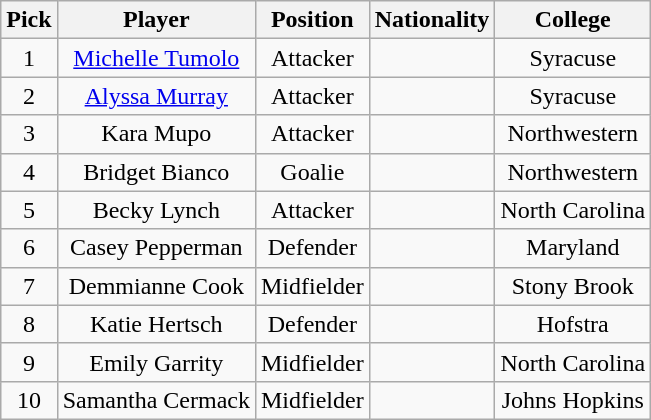<table class="wikitable">
<tr style="text-align:center;">
<th>Pick</th>
<th>Player</th>
<th>Position</th>
<th>Nationality</th>
<th>College</th>
</tr>
<tr style="text-align:center;">
<td>1</td>
<td><a href='#'>Michelle Tumolo</a></td>
<td>Attacker</td>
<td></td>
<td>Syracuse</td>
</tr>
<tr style="text-align:center;">
<td>2</td>
<td><a href='#'>Alyssa Murray</a></td>
<td>Attacker</td>
<td></td>
<td>Syracuse</td>
</tr>
<tr style="text-align:center;">
<td>3</td>
<td>Kara Mupo</td>
<td>Attacker</td>
<td></td>
<td>Northwestern</td>
</tr>
<tr style="text-align:center;">
<td>4</td>
<td>Bridget Bianco</td>
<td>Goalie</td>
<td></td>
<td>Northwestern</td>
</tr>
<tr style="text-align:center;">
<td>5</td>
<td>Becky Lynch</td>
<td>Attacker</td>
<td></td>
<td>North Carolina</td>
</tr>
<tr style="text-align:center;">
<td>6</td>
<td>Casey Pepperman</td>
<td>Defender</td>
<td></td>
<td>Maryland</td>
</tr>
<tr style="text-align:center;">
<td>7</td>
<td>Demmianne Cook</td>
<td>Midfielder</td>
<td></td>
<td>Stony Brook</td>
</tr>
<tr style="text-align:center;">
<td>8</td>
<td>Katie Hertsch</td>
<td>Defender</td>
<td></td>
<td>Hofstra</td>
</tr>
<tr style="text-align:center;">
<td>9</td>
<td>Emily Garrity</td>
<td>Midfielder</td>
<td></td>
<td>North Carolina</td>
</tr>
<tr style="text-align:center;">
<td>10</td>
<td>Samantha Cermack</td>
<td>Midfielder</td>
<td></td>
<td>Johns Hopkins</td>
</tr>
</table>
